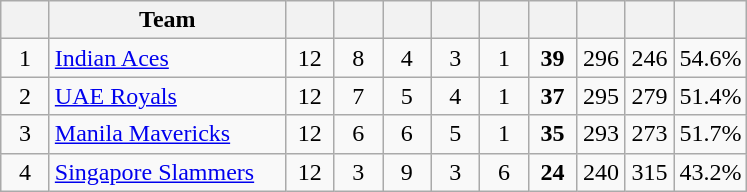<table class="wikitable sortable" style="text-align: center">
<tr>
<th style="width:25px"></th>
<th style="width:150px">Team</th>
<th style="width:25px"></th>
<th style="width:25px"></th>
<th style="width:25px"></th>
<th style="width:25px"></th>
<th style="width:25px"></th>
<th style="width:25px"></th>
<th style="width:25px"></th>
<th style="width:25px"></th>
<th style="width:25px"></th>
</tr>
<tr>
<td>1</td>
<td style="text-align: left"> <a href='#'>Indian Aces</a></td>
<td>12</td>
<td>8</td>
<td>4</td>
<td>3</td>
<td>1</td>
<td><strong>39</strong></td>
<td>296</td>
<td>246</td>
<td>54.6%</td>
</tr>
<tr>
<td>2</td>
<td style="text-align: left"> <a href='#'>UAE Royals</a></td>
<td>12</td>
<td>7</td>
<td>5</td>
<td>4</td>
<td>1</td>
<td><strong>37</strong></td>
<td>295</td>
<td>279</td>
<td>51.4%</td>
</tr>
<tr>
<td>3</td>
<td style="text-align: left"> <a href='#'>Manila Mavericks</a></td>
<td>12</td>
<td>6</td>
<td>6</td>
<td>5</td>
<td>1</td>
<td><strong>35</strong></td>
<td>293</td>
<td>273</td>
<td>51.7%</td>
</tr>
<tr>
<td>4</td>
<td style="text-align: left"> <a href='#'>Singapore Slammers</a></td>
<td>12</td>
<td>3</td>
<td>9</td>
<td>3</td>
<td>6</td>
<td><strong>24</strong></td>
<td>240</td>
<td>315</td>
<td>43.2%</td>
</tr>
</table>
